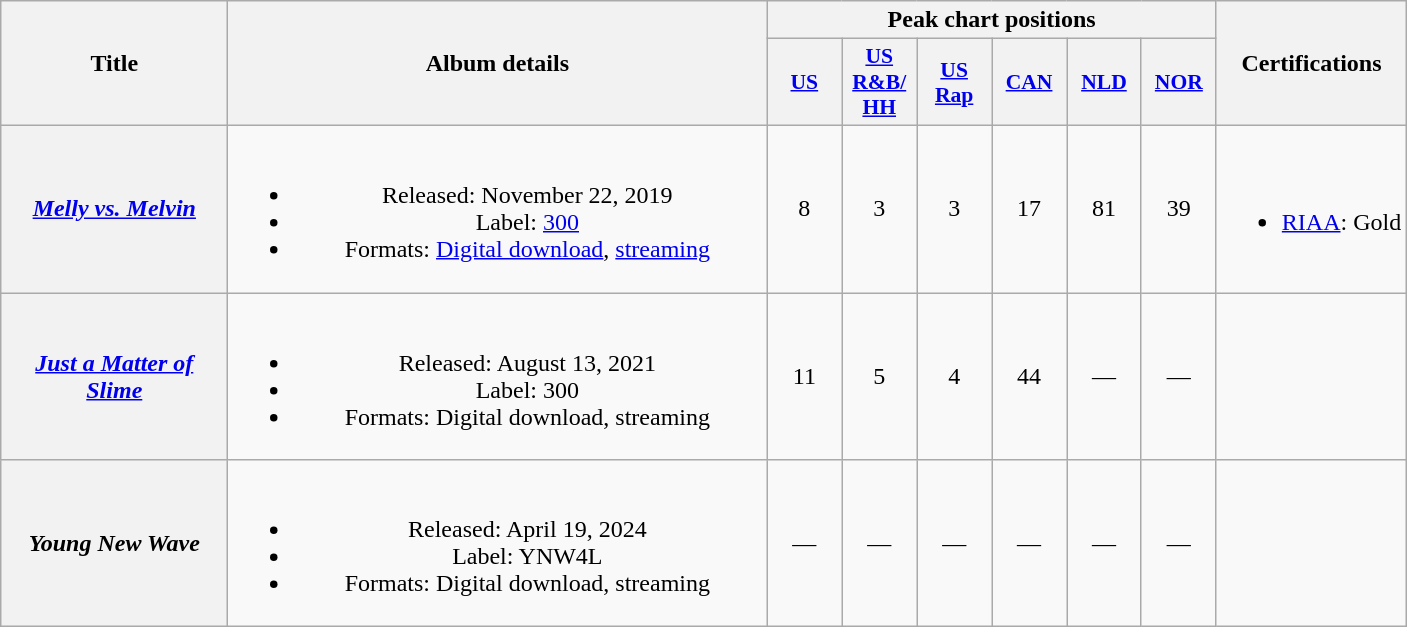<table class="wikitable plainrowheaders" style="text-align:center;">
<tr>
<th scope="col" rowspan="2" style="width:9em;">Title</th>
<th scope="col" rowspan="2" style="width:22em;">Album details</th>
<th colspan="6">Peak chart positions</th>
<th scope="col" rowspan="2">Certifications</th>
</tr>
<tr>
<th scope="col" style="width:3em;font-size:90%;"><a href='#'>US</a><br></th>
<th scope="col" style="width:3em;font-size:90%;"><a href='#'>US<br>R&B/<br>HH</a><br></th>
<th scope="col" style="width:3em;font-size:90%;"><a href='#'>US<br>Rap</a><br></th>
<th scope="col" style="width:3em;font-size:90%;"><a href='#'>CAN</a><br></th>
<th scope="col" style="width:3em;font-size:90%;"><a href='#'>NLD</a><br></th>
<th scope="col" style="width:3em;font-size:90%;"><a href='#'>NOR</a><br></th>
</tr>
<tr>
<th scope="row"><em><a href='#'>Melly vs. Melvin</a></em></th>
<td><br><ul><li>Released: November 22, 2019</li><li>Label: <a href='#'>300</a></li><li>Formats: <a href='#'>Digital download</a>, <a href='#'>streaming</a></li></ul></td>
<td>8</td>
<td>3</td>
<td>3</td>
<td>17</td>
<td>81</td>
<td>39</td>
<td><br><ul><li><a href='#'>RIAA</a>: Gold</li></ul></td>
</tr>
<tr>
<th scope="row"><em><a href='#'>Just a Matter of Slime</a></em></th>
<td><br><ul><li>Released: August 13, 2021</li><li>Label: 300</li><li>Formats: Digital download, streaming</li></ul></td>
<td>11</td>
<td>5</td>
<td>4</td>
<td>44</td>
<td>—</td>
<td>—</td>
</tr>
<tr>
<th scope="row"><em>Young New Wave</em></th>
<td><br><ul><li>Released: April 19, 2024</li><li>Label: YNW4L</li><li>Formats: Digital download, streaming</li></ul></td>
<td>—</td>
<td>—</td>
<td>—</td>
<td>—</td>
<td>—</td>
<td>—</td>
<td></td>
</tr>
</table>
